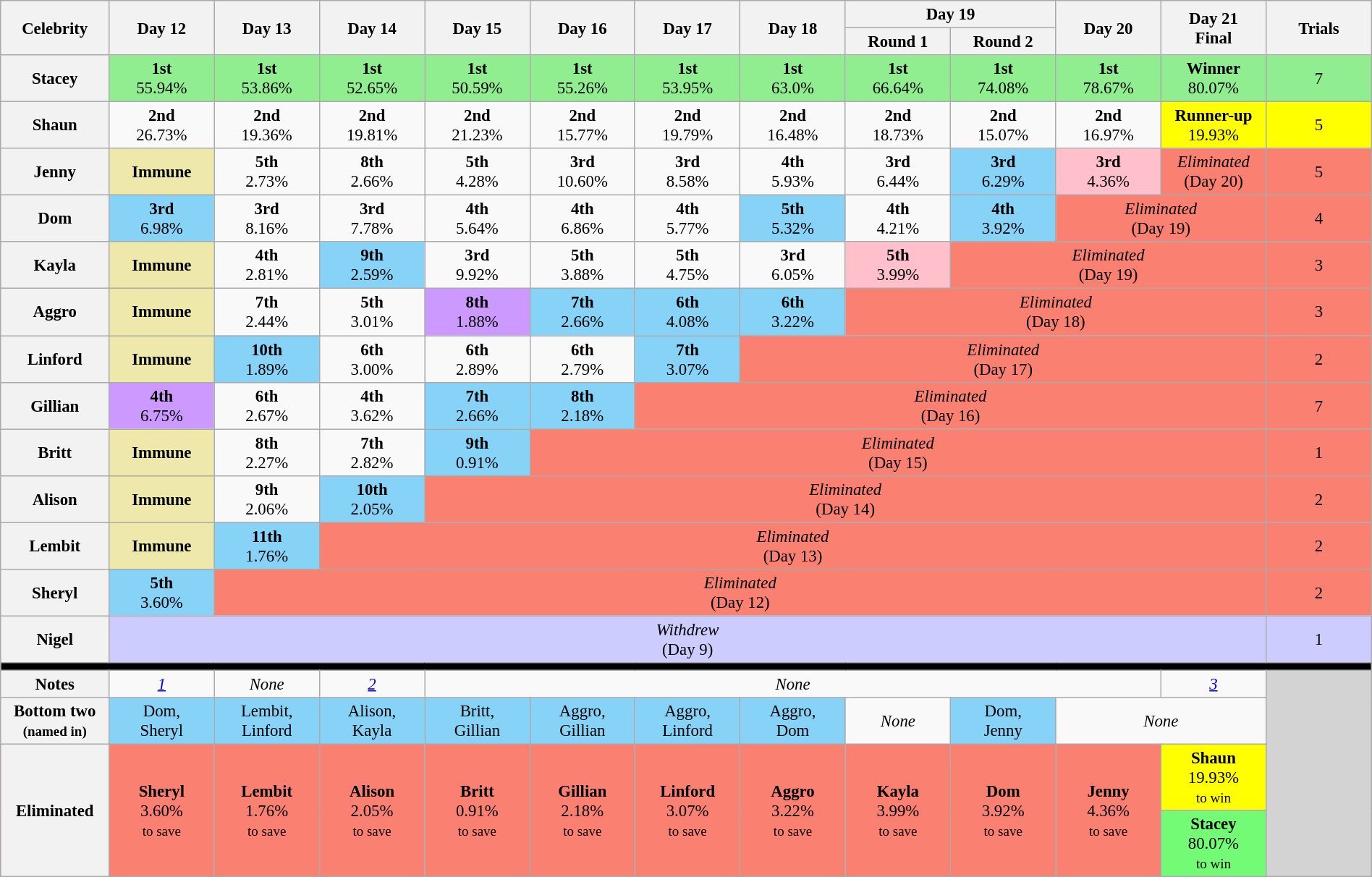<table class="wikitable" style="text-align:center; font-size:95%; width:100%;">
<tr>
<th style="width:6%" rowspan="2">Celebrity</th>
<th style="width:6%" rowspan="2">Day 12</th>
<th style="width:6%" rowspan="2">Day 13</th>
<th style="width:6%" rowspan="2">Day 14</th>
<th style="width:6%" rowspan="2">Day 15</th>
<th style="width:6%" rowspan="2">Day 16</th>
<th style="width:6%" rowspan="2">Day 17</th>
<th style="width:6%" rowspan="2">Day 18</th>
<th colspan="2">Day 19</th>
<th style="width:6%" rowspan="2">Day 20</th>
<th style="width:6%" rowspan="2">Day 21<br>Final</th>
<th style="width:6%" rowspan="2">Trials</th>
</tr>
<tr>
<th style="width:6%">Round 1</th>
<th style="width:6%">Round 2</th>
</tr>
<tr>
<th>Stacey</th>
<td style="background:lightgreen"><strong>1st</strong><br>55.94%</td>
<td style="background:lightgreen"><strong>1st</strong><br>53.86%</td>
<td style="background:lightgreen"><strong>1st</strong><br>52.65%</td>
<td style="background:lightgreen"><strong>1st</strong><br>50.59%</td>
<td style="background:lightgreen"><strong>1st</strong><br>55.26%</td>
<td style="background:lightgreen"><strong>1st</strong><br>53.95%</td>
<td style="background:lightgreen"><strong>1st</strong><br>63.0%</td>
<td style="background:lightgreen"><strong>1st</strong><br>66.64%</td>
<td style="background:lightgreen"><strong>1st</strong><br>74.08%</td>
<td style="background:lightgreen"><strong>1st</strong><br>78.67%</td>
<td style="background:lightgreen"><strong>Winner</strong><br>80.07%</td>
<td style="background:lightgreen">7</td>
</tr>
<tr>
<th>Shaun</th>
<td><strong>2nd</strong><br>26.73%</td>
<td><strong>2nd</strong><br>19.36%</td>
<td><strong>2nd</strong><br>19.81%</td>
<td><strong>2nd</strong><br>21.23%</td>
<td><strong>2nd</strong><br>15.77%</td>
<td><strong>2nd</strong><br>19.79%</td>
<td><strong>2nd</strong><br>16.48%</td>
<td><strong>2nd</strong><br>18.73%</td>
<td><strong>2nd</strong><br>15.07%</td>
<td><strong>2nd</strong><br>16.97%</td>
<td style="background:yellow"><strong>Runner-up</strong><br>19.93%</td>
<td style=background:yellow>5</td>
</tr>
<tr>
<th>Jenny</th>
<td style="background:#EEE8AA"><strong>Immune</strong></td>
<td><strong>5th</strong><br>2.73%</td>
<td><strong>8th</strong><br>2.66%</td>
<td><strong>5th</strong><br>4.28%</td>
<td><strong>3rd</strong><br>10.60%</td>
<td><strong>3rd</strong><br>8.58%</td>
<td><strong>4th</strong><br>5.93%</td>
<td><strong>3rd</strong><br>6.44%</td>
<td style="background:#87D3F8"><strong>3rd</strong><br>6.29%</td>
<td style="background:pink;"><strong>3rd</strong><br>4.36%</td>
<td style="background:salmon;"><em>Eliminated</em><br>(Day 20)</td>
<td style="background:salmon;">5</td>
</tr>
<tr>
<th>Dom</th>
<td style="background:#87D3F8"><strong>3rd</strong><br>6.98%</td>
<td><strong>3rd</strong><br>8.16%</td>
<td><strong>3rd</strong><br>7.78%</td>
<td><strong>4th</strong><br>5.64%</td>
<td><strong>4th</strong><br>6.86%</td>
<td><strong>4th</strong><br>5.77%</td>
<td style="background:#87D3F8"><strong>5th</strong><br>5.32%</td>
<td><strong>4th</strong><br>4.21%</td>
<td style="background:#87D3F8"><strong>4th</strong><br>3.92%</td>
<td style="background:salmon;" colspan="2"><em>Eliminated</em><br>(Day 19)</td>
<td style="background:salmon;">4</td>
</tr>
<tr>
<th>Kayla</th>
<td style="background:#EEE8AA"><strong>Immune</strong></td>
<td><strong>4th</strong><br>2.81%</td>
<td style="background:#87D3F8"><strong>9th</strong><br>2.59%</td>
<td><strong>3rd</strong><br>9.92%</td>
<td><strong>5th</strong><br>3.88%</td>
<td><strong>5th</strong><br>4.75%</td>
<td><strong>3rd</strong><br>6.05%</td>
<td style="background:pink;"><strong>5th</strong><br>3.99%</td>
<td style="background:salmon;" colspan="3"><em>Eliminated</em><br>(Day 19)</td>
<td style="background:salmon;">3</td>
</tr>
<tr>
<th>Aggro</th>
<td style="background:#EEE8AA"><strong>Immune</strong></td>
<td><strong>7th</strong><br>2.44%</td>
<td><strong>5th</strong><br>3.01%</td>
<td style="background:#cc99ff"><strong>8th</strong><br>1.88%</td>
<td style="background:#87D3F8"><strong>7th</strong><br>2.66%</td>
<td style="background:#87D3F8"><strong>6th</strong><br>4.08%</td>
<td style="background:#87D3F8"><strong>6th</strong><br>3.22%</td>
<td style="background:salmon;" colspan="4"><em>Eliminated</em><br>(Day 18)</td>
<td style="background:salmon;">3</td>
</tr>
<tr>
<th>Linford</th>
<td style="background:#EEE8AA"><strong>Immune</strong><br></td>
<td style="background:#87D3F8"><strong>10th</strong><br>1.89%</td>
<td><strong>6th</strong><br>3.00%</td>
<td><strong>6th</strong><br>2.89%</td>
<td><strong>6th</strong><br>2.79%</td>
<td style="background:#87D3F8"><strong>7th</strong><br>3.07%</td>
<td style="background:salmon;" colspan="5"><em>Eliminated</em><br>(Day 17)</td>
<td style="background:salmon;">2</td>
</tr>
<tr>
<th>Gillian</th>
<td style="background:#cc99ff"><strong>4th</strong><br>6.75%</td>
<td><strong>6th</strong><br>2.67%</td>
<td><strong>4th</strong><br>3.62%</td>
<td style="background:#87D3F8"><strong>7th</strong><br>2.66%</td>
<td style="background:#87D3F8"><strong>8th</strong><br>2.18%</td>
<td style="background:salmon;" colspan="6"><em>Eliminated</em><br>(Day 16)</td>
<td style="background:salmon;">7</td>
</tr>
<tr>
<th>Britt</th>
<td style="background:#EEE8AA"><strong>Immune</strong><br></td>
<td><strong>8th</strong><br>2.27%</td>
<td><strong>7th</strong><br>2.82%</td>
<td style="background:#87D3F8"><strong>9th</strong><br>0.91%</td>
<td style="background:salmon;" colspan="7"><em>Eliminated</em><br>(Day 15)</td>
<td style="background:salmon;">1</td>
</tr>
<tr>
<th>Alison</th>
<td style="background:#EEE8AA"><strong>Immune</strong><br></td>
<td><strong>9th</strong><br>2.06%</td>
<td style="background:#87D3F8"><strong>10th</strong><br>2.05%</td>
<td style="background:salmon;" colspan="8"><em>Eliminated</em><br>(Day 14)</td>
<td style="background:salmon;">2</td>
</tr>
<tr>
<th>Lembit</th>
<td style="background:#EEE8AA"><strong>Immune</strong><br></td>
<td style="background:#87D3F8"><strong>11th</strong><br>1.76%</td>
<td style="background:salmon;" colspan="9"><em>Eliminated</em><br>(Day 13)</td>
<td style="background:salmon;">2</td>
</tr>
<tr>
<th>Sheryl</th>
<td style="background:#87D3F8"><strong>5th</strong><br>3.60%</td>
<td style="background:salmon;" colspan="10"><em>Eliminated</em><br>(Day 12)</td>
<td style="background:salmon;">2</td>
</tr>
<tr>
<th>Nigel</th>
<td style="background:#ccf;" colspan="11"><em>Withdrew</em><br>(Day 9)</td>
<td style="background:#ccf;">1</td>
</tr>
<tr>
<td style="background:#000;" colspan="13"></td>
</tr>
<tr>
<th>Notes</th>
<td><em><cite><a href='#'>1</a></cite></em></td>
<td><em>None</em></td>
<td><em><cite><a href='#'>2</a></cite></em></td>
<td colspan="7"><em>None</em></td>
<td><em><cite><a href='#'>3</a></cite></em></td>
<td rowspan=4 style="background:lightgrey;"></td>
</tr>
<tr>
<th>Bottom two<br><small>(named in)</small></th>
<td style="background:#87d3f8;">Dom,<br>Sheryl</td>
<td style="background:#87d3f8;">Lembit,<br> Linford</td>
<td style="background:#87d3f8;">Alison,<br>Kayla</td>
<td style="background:#87d3f8;">Britt,<br>Gillian</td>
<td style="background:#87d3f8;">Aggro,<br>Gillian</td>
<td style="background:#87d3f8;">Aggro,<br> Linford</td>
<td style="background:#87d3f8;">Aggro,<br>Dom</td>
<td><em>None</em></td>
<td style="background:#87d3f8;">Dom,<br>Jenny</td>
<td colspan="2"><em>None</em></td>
</tr>
<tr style="background:salmon;">
<th rowspan="2">Eliminated</th>
<td rowspan="2"><strong>Sheryl</strong><br>3.60%<br><small>to save</small></td>
<td rowspan="2"><strong>Lembit</strong><br>1.76%<br><small>to save</small></td>
<td rowspan="2"><strong> Alison</strong><br>2.05%<br><small>to save</small></td>
<td rowspan="2"><strong>Britt</strong><br>0.91%<br><small>to save</small></td>
<td rowspan="2"><strong>Gillian</strong><br>2.18%<br><small>to save</small></td>
<td rowspan="2"><strong>Linford</strong><br>3.07%<br><small>to save</small></td>
<td rowspan="2"><strong>Aggro</strong><br>3.22%<br><small>to save</small></td>
<td rowspan="2"><strong>Kayla</strong><br>3.99%<br><small>to save</small></td>
<td rowspan="2"><strong>Dom</strong><br>3.92%<br><small>to save</small></td>
<td rowspan="2"><strong>Jenny</strong><br>4.36%<br><small>to save</small></td>
<td style="background:yellow"><strong>Shaun</strong><br>19.93%<br><small>to win</small></td>
</tr>
<tr>
<td style="background:#73FB76"><strong>Stacey</strong><br>80.07%<br><small>to win</small></td>
</tr>
</table>
